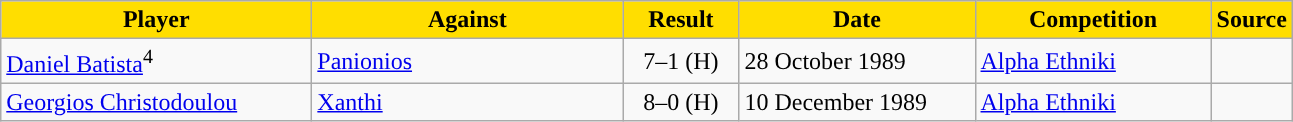<table class="wikitable">
<tr>
<th width=200 style="background:#FFDE00">Player</th>
<th width=200 style="background:#FFDE00">Against</th>
<th width=70 style="background:#FFDE00">Result</th>
<th width=150 style="background:#FFDE00">Date</th>
<th width=150 style="background:#FFDE00">Competition</th>
<th style="background:#FFDE00">Source</th>
</tr>
<tr>
<td> <a href='#'>Daniel Batista</a><sup>4</sup></td>
<td> <a href='#'>Panionios</a></td>
<td align=center>7–1 (H)</td>
<td>28 October 1989</td>
<td><a href='#'>Alpha Ethniki</a></td>
<td align=center></td>
</tr>
<tr>
<td> <a href='#'>Georgios Christodoulou</a></td>
<td> <a href='#'>Xanthi</a></td>
<td align=center>8–0 (H)</td>
<td>10 December 1989</td>
<td><a href='#'>Alpha Ethniki</a></td>
<td align=center></td>
</tr>
</table>
